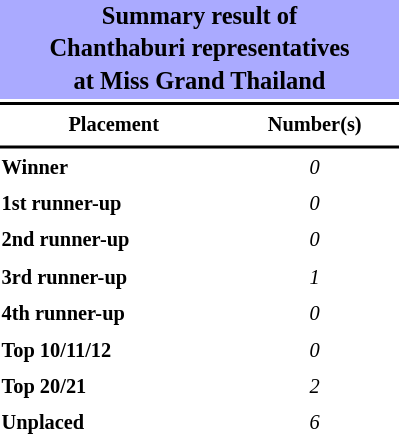<table style="width: 270px; font-size:85%; line-height:1.5em;">
<tr>
<th colspan="2" align="center" style="background:#AAF;"><big>Summary result of<br>Chanthaburi representatives<br>at Miss Grand Thailand</big></th>
</tr>
<tr>
<td colspan="2" style="background:black"></td>
</tr>
<tr>
<th scope="col">Placement</th>
<th scope="col">Number(s)</th>
</tr>
<tr>
<td colspan="2" style="background:black"></td>
</tr>
<tr>
<td align="left"><strong>Winner</strong></td>
<td align="center"><em>0</em></td>
</tr>
<tr>
<td align="left"><strong>1st runner-up</strong></td>
<td align="center"><em>0</em></td>
</tr>
<tr>
<td align="left"><strong>2nd runner-up</strong></td>
<td align="center"><em>0</em></td>
</tr>
<tr>
<td align="left"><strong>3rd runner-up</strong></td>
<td align="center"><em>1</em></td>
</tr>
<tr>
<td align="left"><strong>4th runner-up</strong></td>
<td align="center"><em>0</em></td>
</tr>
<tr>
<td align="left"><strong>Top 10/11/12</strong></td>
<td align="center"><em>0</em></td>
</tr>
<tr>
<td align="left"><strong>Top 20/21</strong></td>
<td align="center"><em>2</em></td>
</tr>
<tr>
<td align="left"><strong>Unplaced</strong></td>
<td align="center"><em>6</em></td>
</tr>
</table>
